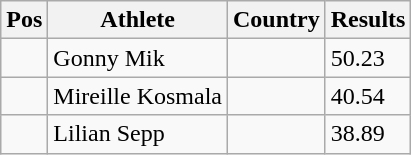<table class="wikitable">
<tr>
<th>Pos</th>
<th>Athlete</th>
<th>Country</th>
<th>Results</th>
</tr>
<tr>
<td align="center"></td>
<td>Gonny Mik</td>
<td></td>
<td>50.23</td>
</tr>
<tr>
<td align="center"></td>
<td>Mireille Kosmala</td>
<td></td>
<td>40.54</td>
</tr>
<tr>
<td align="center"></td>
<td>Lilian Sepp</td>
<td></td>
<td>38.89</td>
</tr>
</table>
